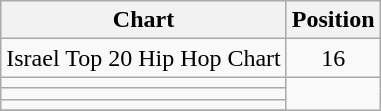<table class="wikitable">
<tr>
<th align="left">Chart</th>
<th align="left">Position</th>
</tr>
<tr>
<td align="left">Israel Top 20 Hip Hop Chart</td>
<td align="center">16</td>
</tr>
<tr>
<td></td>
</tr>
<tr>
<td></td>
</tr>
<tr>
<td></td>
</tr>
<tr>
</tr>
</table>
